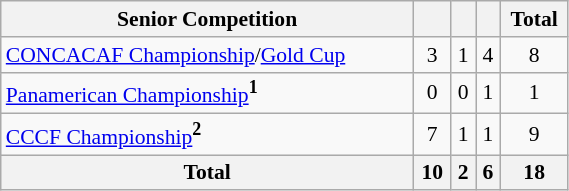<table class="wikitable" style="width:30%; font-size:90%; text-align:center;">
<tr>
<th>Senior Competition</th>
<th></th>
<th></th>
<th></th>
<th>Total</th>
</tr>
<tr>
<td align=left><a href='#'>CONCACAF Championship</a>/<a href='#'>Gold Cup</a></td>
<td>3</td>
<td>1</td>
<td>4</td>
<td>8</td>
</tr>
<tr>
<td align=left><a href='#'>Panamerican Championship</a><sup><strong>1</strong></sup></td>
<td>0</td>
<td>0</td>
<td>1</td>
<td>1</td>
</tr>
<tr>
<td align=left><a href='#'>CCCF Championship</a><sup><strong>2</strong></sup></td>
<td>7</td>
<td>1</td>
<td>1</td>
<td>9</td>
</tr>
<tr>
<th>Total</th>
<th>10</th>
<th>2</th>
<th>6</th>
<th>18</th>
</tr>
</table>
